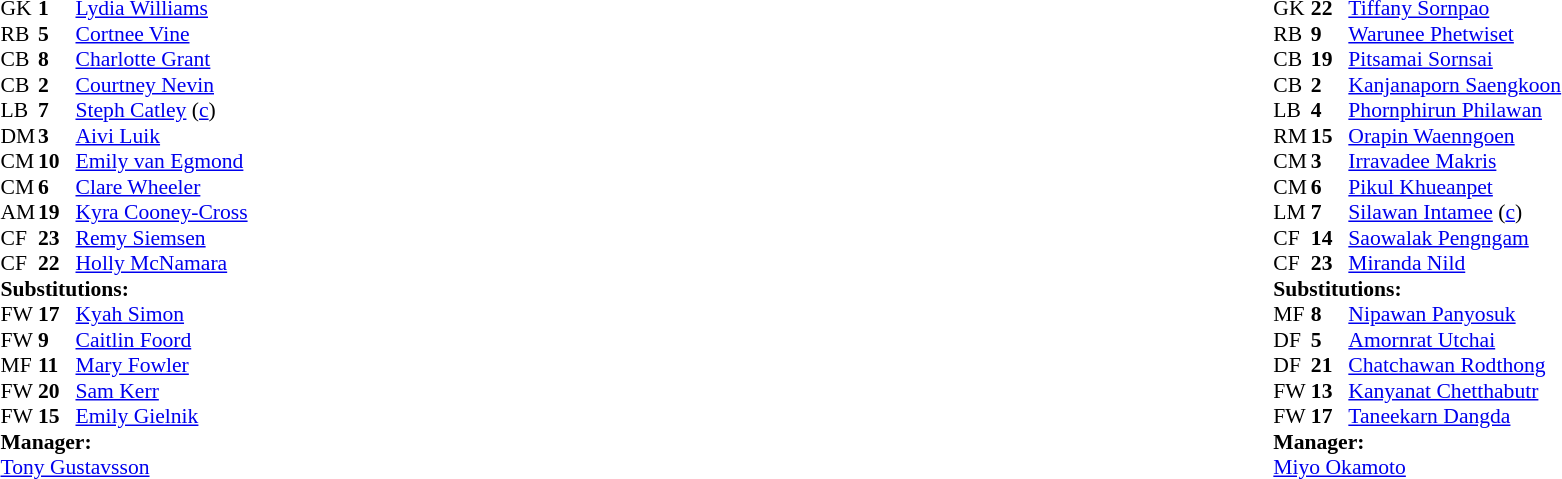<table width="100%">
<tr>
<td valign="top" width="50%"><br><table style="font-size:90%" cellspacing="0" cellpadding="0">
<tr>
<th width=25></th>
<th width=25></th>
</tr>
<tr>
<td>GK</td>
<td><strong>1</strong></td>
<td><a href='#'>Lydia Williams</a></td>
</tr>
<tr>
<td>RB</td>
<td><strong>5</strong></td>
<td><a href='#'>Cortnee Vine</a></td>
<td></td>
<td></td>
</tr>
<tr>
<td>CB</td>
<td><strong>8</strong></td>
<td><a href='#'>Charlotte Grant</a></td>
</tr>
<tr>
<td>CB</td>
<td><strong>2</strong></td>
<td><a href='#'>Courtney Nevin</a></td>
</tr>
<tr>
<td>LB</td>
<td><strong>7</strong></td>
<td><a href='#'>Steph Catley</a> (<a href='#'>c</a>)</td>
<td></td>
<td></td>
</tr>
<tr>
<td>DM</td>
<td><strong>3</strong></td>
<td><a href='#'>Aivi Luik</a></td>
</tr>
<tr>
<td>CM</td>
<td><strong>10</strong></td>
<td><a href='#'>Emily van Egmond</a></td>
<td></td>
<td></td>
</tr>
<tr>
<td>CM</td>
<td><strong>6</strong></td>
<td><a href='#'>Clare Wheeler</a></td>
<td></td>
</tr>
<tr>
<td>AM</td>
<td><strong>19</strong></td>
<td><a href='#'>Kyra Cooney-Cross</a></td>
</tr>
<tr>
<td>CF</td>
<td><strong>23</strong></td>
<td><a href='#'>Remy Siemsen</a></td>
<td></td>
<td></td>
</tr>
<tr>
<td>CF</td>
<td><strong>22</strong></td>
<td><a href='#'>Holly McNamara</a></td>
<td></td>
<td></td>
</tr>
<tr>
<td colspan=3><strong>Substitutions:</strong></td>
</tr>
<tr>
<td>FW</td>
<td><strong>17</strong></td>
<td><a href='#'>Kyah Simon</a></td>
<td></td>
<td></td>
</tr>
<tr>
<td>FW</td>
<td><strong>9</strong></td>
<td><a href='#'>Caitlin Foord</a></td>
<td></td>
<td></td>
</tr>
<tr>
<td>MF</td>
<td><strong>11</strong></td>
<td><a href='#'>Mary Fowler</a></td>
<td></td>
<td></td>
</tr>
<tr>
<td>FW</td>
<td><strong>20</strong></td>
<td><a href='#'>Sam Kerr</a></td>
<td></td>
<td></td>
</tr>
<tr>
<td>FW</td>
<td><strong>15</strong></td>
<td><a href='#'>Emily Gielnik</a></td>
<td></td>
<td></td>
</tr>
<tr>
<td colspan=3><strong>Manager:</strong></td>
</tr>
<tr>
<td colspan=3> <a href='#'>Tony Gustavsson</a></td>
</tr>
</table>
</td>
<td valign="top" width="50%"><br><table style="font-size:90%; margin:auto" cellspacing="0" cellpadding="0">
<tr>
<th width=25></th>
<th width=25></th>
</tr>
<tr>
<td>GK</td>
<td><strong>22</strong></td>
<td><a href='#'>Tiffany Sornpao</a></td>
</tr>
<tr>
<td>RB</td>
<td><strong>9</strong></td>
<td><a href='#'>Warunee Phetwiset</a></td>
<td></td>
<td></td>
</tr>
<tr>
<td>CB</td>
<td><strong>19</strong></td>
<td><a href='#'>Pitsamai Sornsai</a></td>
</tr>
<tr>
<td>CB</td>
<td><strong>2</strong></td>
<td><a href='#'>Kanjanaporn Saengkoon</a></td>
<td></td>
<td></td>
</tr>
<tr>
<td>LB</td>
<td><strong>4</strong></td>
<td><a href='#'>Phornphirun Philawan</a></td>
</tr>
<tr>
<td>RM</td>
<td><strong>15</strong></td>
<td><a href='#'>Orapin Waenngoen</a></td>
</tr>
<tr>
<td>CM</td>
<td><strong>3</strong></td>
<td><a href='#'>Irravadee Makris</a></td>
</tr>
<tr>
<td>CM</td>
<td><strong>6</strong></td>
<td><a href='#'>Pikul Khueanpet</a></td>
<td></td>
<td></td>
</tr>
<tr>
<td>LM</td>
<td><strong>7</strong></td>
<td><a href='#'>Silawan Intamee</a> (<a href='#'>c</a>)</td>
<td></td>
<td></td>
</tr>
<tr>
<td>CF</td>
<td><strong>14</strong></td>
<td><a href='#'>Saowalak Pengngam</a></td>
<td></td>
<td></td>
</tr>
<tr>
<td>CF</td>
<td><strong>23</strong></td>
<td><a href='#'>Miranda Nild</a></td>
</tr>
<tr>
<td colspan=3><strong>Substitutions:</strong></td>
</tr>
<tr>
<td>MF</td>
<td><strong>8</strong></td>
<td><a href='#'>Nipawan Panyosuk</a></td>
<td></td>
<td></td>
</tr>
<tr>
<td>DF</td>
<td><strong>5</strong></td>
<td><a href='#'>Amornrat Utchai</a></td>
<td></td>
<td></td>
</tr>
<tr>
<td>DF</td>
<td><strong>21</strong></td>
<td><a href='#'>Chatchawan Rodthong</a></td>
<td></td>
<td></td>
</tr>
<tr>
<td>FW</td>
<td><strong>13</strong></td>
<td><a href='#'>Kanyanat Chetthabutr</a></td>
<td></td>
<td></td>
</tr>
<tr>
<td>FW</td>
<td><strong>17</strong></td>
<td><a href='#'>Taneekarn Dangda</a></td>
<td></td>
<td></td>
</tr>
<tr>
<td colspan=3><strong>Manager:</strong></td>
</tr>
<tr>
<td colspan=3> <a href='#'>Miyo Okamoto</a></td>
</tr>
</table>
</td>
</tr>
</table>
